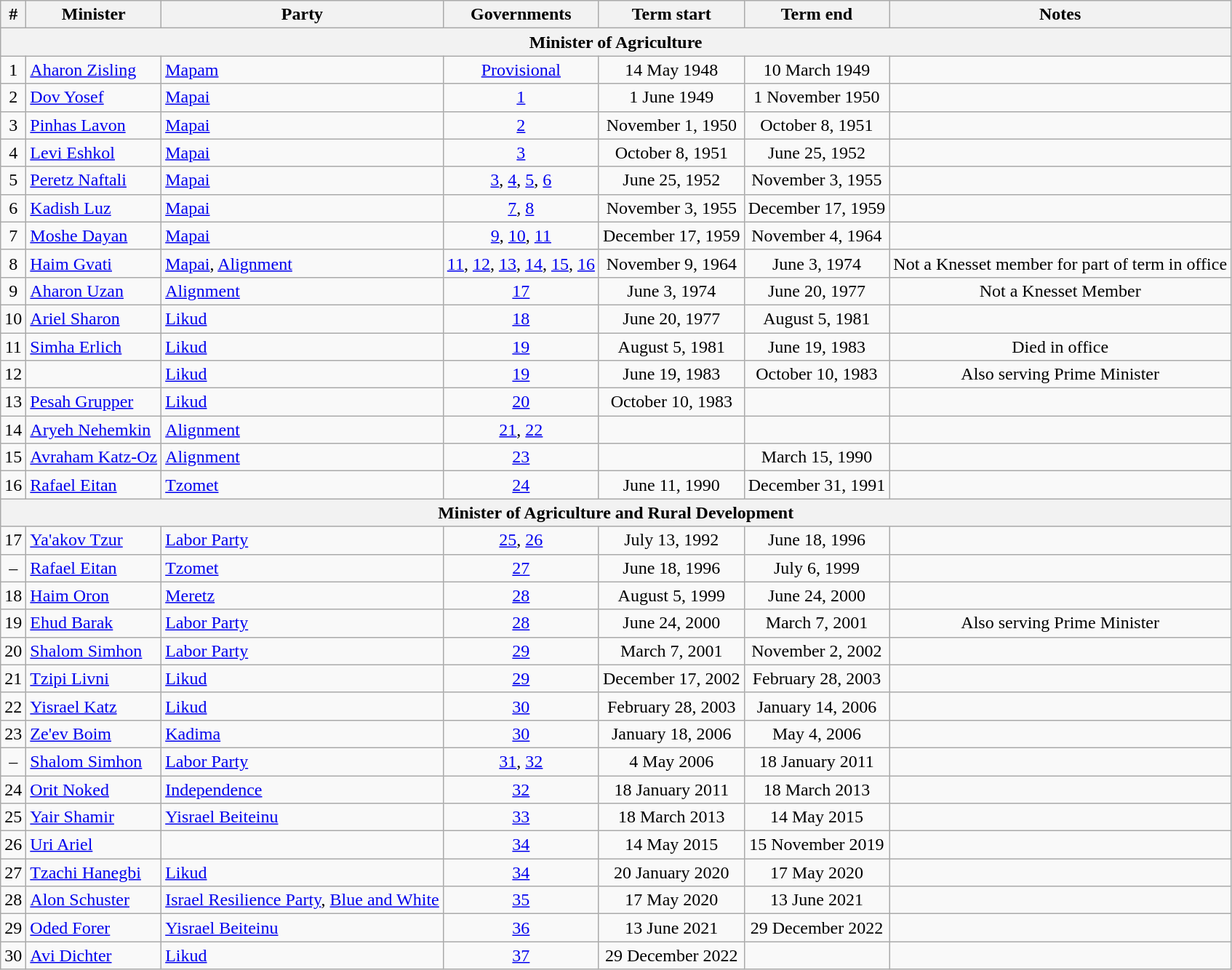<table class=wikitable style=text-align:center>
<tr>
<th>#</th>
<th>Minister</th>
<th>Party</th>
<th>Governments</th>
<th>Term start</th>
<th>Term end</th>
<th>Notes</th>
</tr>
<tr>
<th colspan=7>Minister of Agriculture</th>
</tr>
<tr>
<td>1</td>
<td align=left><a href='#'>Aharon Zisling</a></td>
<td align=left><a href='#'>Mapam</a></td>
<td><a href='#'>Provisional</a></td>
<td>14 May 1948</td>
<td>10 March 1949</td>
<td></td>
</tr>
<tr>
<td>2</td>
<td align=left><a href='#'>Dov Yosef</a></td>
<td align=left><a href='#'>Mapai</a></td>
<td><a href='#'>1</a></td>
<td>1 June 1949</td>
<td>1 November 1950</td>
<td></td>
</tr>
<tr>
<td>3</td>
<td align=left><a href='#'>Pinhas Lavon</a></td>
<td align=left><a href='#'>Mapai</a></td>
<td><a href='#'>2</a></td>
<td>November 1, 1950</td>
<td>October 8, 1951</td>
<td></td>
</tr>
<tr>
<td>4</td>
<td align=left><a href='#'>Levi Eshkol</a></td>
<td align=left><a href='#'>Mapai</a></td>
<td><a href='#'>3</a></td>
<td>October 8, 1951</td>
<td>June 25, 1952</td>
<td></td>
</tr>
<tr>
<td>5</td>
<td align=left><a href='#'>Peretz Naftali</a></td>
<td align=left><a href='#'>Mapai</a></td>
<td><a href='#'>3</a>, <a href='#'>4</a>, <a href='#'>5</a>, <a href='#'>6</a></td>
<td>June 25, 1952</td>
<td>November 3, 1955</td>
<td></td>
</tr>
<tr>
<td>6</td>
<td align=left><a href='#'>Kadish Luz</a></td>
<td align=left><a href='#'>Mapai</a></td>
<td><a href='#'>7</a>, <a href='#'>8</a></td>
<td>November 3, 1955</td>
<td>December 17, 1959</td>
<td></td>
</tr>
<tr>
<td>7</td>
<td align=left><a href='#'>Moshe Dayan</a></td>
<td align=left><a href='#'>Mapai</a></td>
<td><a href='#'>9</a>, <a href='#'>10</a>, <a href='#'>11</a></td>
<td>December 17, 1959</td>
<td>November 4, 1964</td>
<td></td>
</tr>
<tr>
<td>8</td>
<td align=left><a href='#'>Haim Gvati</a></td>
<td align=left><a href='#'>Mapai</a>, <a href='#'>Alignment</a></td>
<td><a href='#'>11</a>, <a href='#'>12</a>, <a href='#'>13</a>, <a href='#'>14</a>, <a href='#'>15</a>, <a href='#'>16</a></td>
<td>November 9, 1964</td>
<td>June 3, 1974</td>
<td>Not a Knesset member for part of term in office</td>
</tr>
<tr>
<td>9</td>
<td align=left><a href='#'>Aharon Uzan</a></td>
<td align=left><a href='#'>Alignment</a></td>
<td><a href='#'>17</a></td>
<td>June 3, 1974</td>
<td>June 20, 1977</td>
<td>Not a Knesset Member</td>
</tr>
<tr>
<td>10</td>
<td align=left><a href='#'>Ariel Sharon</a></td>
<td align=left><a href='#'>Likud</a></td>
<td><a href='#'>18</a></td>
<td>June 20, 1977</td>
<td>August 5, 1981</td>
<td></td>
</tr>
<tr>
<td>11</td>
<td align=left><a href='#'>Simha Erlich</a></td>
<td align=left><a href='#'>Likud</a></td>
<td><a href='#'>19</a></td>
<td>August 5, 1981</td>
<td>June 19, 1983</td>
<td>Died in office</td>
</tr>
<tr>
<td>12</td>
<td align=left></td>
<td align=left><a href='#'>Likud</a></td>
<td><a href='#'>19</a></td>
<td>June 19, 1983</td>
<td>October 10, 1983</td>
<td>Also serving Prime Minister</td>
</tr>
<tr>
<td>13</td>
<td align=left><a href='#'>Pesah Grupper</a></td>
<td align=left><a href='#'>Likud</a></td>
<td><a href='#'>20</a></td>
<td>October 10, 1983</td>
<td></td>
<td></td>
</tr>
<tr>
<td>14</td>
<td align=left><a href='#'>Aryeh Nehemkin</a></td>
<td align=left><a href='#'>Alignment</a></td>
<td><a href='#'>21</a>, <a href='#'>22</a></td>
<td></td>
<td></td>
<td></td>
</tr>
<tr>
<td>15</td>
<td align=left><a href='#'>Avraham Katz-Oz</a></td>
<td align=left><a href='#'>Alignment</a></td>
<td><a href='#'>23</a></td>
<td></td>
<td>March 15, 1990</td>
<td></td>
</tr>
<tr>
<td>16</td>
<td align=left><a href='#'>Rafael Eitan</a></td>
<td align=left><a href='#'>Tzomet</a></td>
<td><a href='#'>24</a></td>
<td>June 11, 1990</td>
<td>December 31, 1991</td>
<td></td>
</tr>
<tr>
<th colspan=7>Minister of Agriculture and Rural Development</th>
</tr>
<tr>
<td>17</td>
<td align=left><a href='#'>Ya'akov Tzur</a></td>
<td align=left><a href='#'>Labor Party</a></td>
<td><a href='#'>25</a>, <a href='#'>26</a></td>
<td>July 13, 1992</td>
<td>June 18, 1996</td>
<td></td>
</tr>
<tr>
<td>–</td>
<td align=left><a href='#'>Rafael Eitan</a></td>
<td align=left><a href='#'>Tzomet</a></td>
<td><a href='#'>27</a></td>
<td>June 18, 1996</td>
<td>July 6, 1999</td>
<td></td>
</tr>
<tr>
<td>18</td>
<td align=left><a href='#'>Haim Oron</a></td>
<td align=left><a href='#'>Meretz</a></td>
<td><a href='#'>28</a></td>
<td>August 5, 1999</td>
<td>June 24, 2000</td>
<td></td>
</tr>
<tr>
<td>19</td>
<td align=left><a href='#'>Ehud Barak</a></td>
<td align=left><a href='#'>Labor Party</a></td>
<td><a href='#'>28</a></td>
<td>June 24, 2000</td>
<td>March 7, 2001</td>
<td>Also serving Prime Minister</td>
</tr>
<tr>
<td>20</td>
<td align=left><a href='#'>Shalom Simhon</a></td>
<td align=left><a href='#'>Labor Party</a></td>
<td><a href='#'>29</a></td>
<td>March 7, 2001</td>
<td>November 2, 2002</td>
<td></td>
</tr>
<tr>
<td>21</td>
<td align=left><a href='#'>Tzipi Livni</a></td>
<td align=left><a href='#'>Likud</a></td>
<td><a href='#'>29</a></td>
<td>December 17, 2002</td>
<td>February 28, 2003</td>
<td></td>
</tr>
<tr>
<td>22</td>
<td align=left><a href='#'>Yisrael Katz</a></td>
<td align=left><a href='#'>Likud</a></td>
<td><a href='#'>30</a></td>
<td>February 28, 2003</td>
<td>January 14, 2006</td>
<td></td>
</tr>
<tr>
<td>23</td>
<td align=left><a href='#'>Ze'ev Boim</a></td>
<td align=left><a href='#'>Kadima</a></td>
<td><a href='#'>30</a></td>
<td>January 18, 2006</td>
<td>May 4, 2006</td>
<td></td>
</tr>
<tr>
<td>–</td>
<td align=left><a href='#'>Shalom Simhon</a></td>
<td align=left><a href='#'>Labor Party</a></td>
<td><a href='#'>31</a>, <a href='#'>32</a></td>
<td>4 May 2006</td>
<td>18 January 2011</td>
<td></td>
</tr>
<tr>
<td>24</td>
<td align=left><a href='#'>Orit Noked</a></td>
<td align=left><a href='#'>Independence</a></td>
<td><a href='#'>32</a></td>
<td>18 January 2011</td>
<td>18 March 2013</td>
<td></td>
</tr>
<tr>
<td>25</td>
<td align=left><a href='#'>Yair Shamir</a></td>
<td align=left><a href='#'>Yisrael Beiteinu</a></td>
<td><a href='#'>33</a></td>
<td>18 March 2013</td>
<td>14 May 2015</td>
<td></td>
</tr>
<tr>
<td>26</td>
<td align=left><a href='#'>Uri Ariel</a></td>
<td align=left></td>
<td><a href='#'>34</a></td>
<td>14 May 2015</td>
<td>15 November 2019</td>
<td></td>
</tr>
<tr>
<td>27</td>
<td align=left><a href='#'>Tzachi Hanegbi</a></td>
<td align=left><a href='#'>Likud</a></td>
<td><a href='#'>34</a></td>
<td>20 January 2020</td>
<td>17 May  2020</td>
<td></td>
</tr>
<tr>
<td>28</td>
<td align=left><a href='#'>Alon Schuster</a></td>
<td align=left><a href='#'>Israel Resilience Party</a>, <a href='#'>Blue and White</a></td>
<td><a href='#'>35</a></td>
<td>17 May  2020</td>
<td>13 June 2021</td>
<td></td>
</tr>
<tr>
<td>29</td>
<td align=left><a href='#'>Oded Forer</a></td>
<td align=left><a href='#'>Yisrael Beiteinu</a></td>
<td><a href='#'>36</a></td>
<td>13 June 2021</td>
<td>29 December 2022</td>
<td></td>
</tr>
<tr>
<td>30</td>
<td align=left><a href='#'>Avi Dichter</a></td>
<td align=left><a href='#'>Likud</a></td>
<td><a href='#'>37</a></td>
<td>29 December 2022</td>
<td></td>
<td></td>
</tr>
</table>
